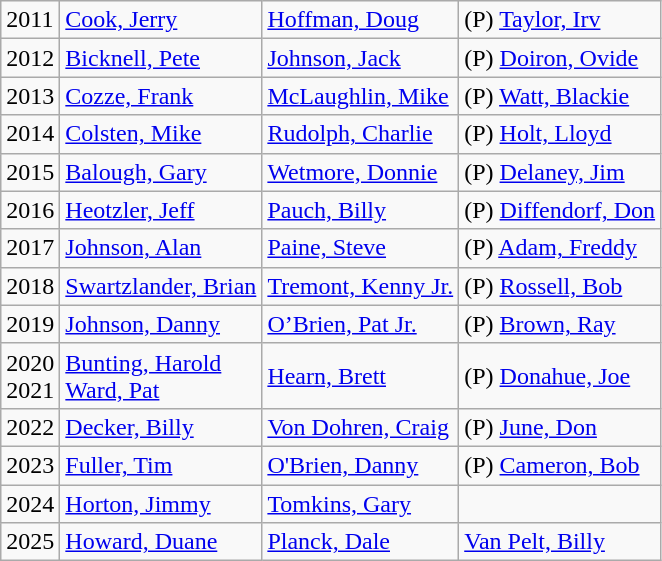<table class="wikitable sortable">
<tr>
<td>2011</td>
<td><a href='#'>Cook, Jerry</a></td>
<td><a href='#'>Hoffman, Doug</a></td>
<td>(P) <a href='#'>Taylor, Irv</a></td>
</tr>
<tr>
<td>2012</td>
<td><a href='#'>Bicknell, Pete</a></td>
<td><a href='#'>Johnson, Jack</a></td>
<td>(P) <a href='#'>Doiron, Ovide</a></td>
</tr>
<tr>
<td>2013</td>
<td><a href='#'>Cozze, Frank</a></td>
<td><a href='#'>McLaughlin, Mike</a></td>
<td>(P) <a href='#'>Watt, Blackie</a></td>
</tr>
<tr>
<td>2014</td>
<td><a href='#'>Colsten, Mike</a></td>
<td><a href='#'>Rudolph, Charlie</a></td>
<td>(P) <a href='#'>Holt, Lloyd</a></td>
</tr>
<tr>
<td>2015</td>
<td><a href='#'>Balough, Gary</a></td>
<td><a href='#'>Wetmore, Donnie</a></td>
<td>(P) <a href='#'>Delaney, Jim</a></td>
</tr>
<tr>
<td>2016</td>
<td><a href='#'>Heotzler, Jeff</a></td>
<td><a href='#'>Pauch, Billy</a></td>
<td>(P) <a href='#'>Diffendorf, Don</a></td>
</tr>
<tr>
<td>2017</td>
<td><a href='#'>Johnson, Alan</a></td>
<td><a href='#'>Paine, Steve</a></td>
<td>(P) <a href='#'>Adam, Freddy</a></td>
</tr>
<tr>
<td>2018</td>
<td><a href='#'>Swartzlander, Brian</a></td>
<td><a href='#'>Tremont, Kenny Jr.</a></td>
<td>(P) <a href='#'>Rossell, Bob</a></td>
</tr>
<tr>
<td>2019</td>
<td><a href='#'>Johnson, Danny</a></td>
<td><a href='#'>O’Brien, Pat Jr.</a></td>
<td>(P) <a href='#'>Brown, Ray</a></td>
</tr>
<tr>
<td>2020<br>2021</td>
<td><a href='#'>Bunting, Harold</a><br><a href='#'>Ward, Pat</a></td>
<td><a href='#'>Hearn, Brett</a></td>
<td>(P) <a href='#'>Donahue, Joe</a></td>
</tr>
<tr>
<td>2022</td>
<td><a href='#'>Decker, Billy</a></td>
<td><a href='#'>Von Dohren, Craig</a></td>
<td>(P) <a href='#'>June, Don</a></td>
</tr>
<tr>
<td>2023</td>
<td><a href='#'>Fuller, Tim</a></td>
<td><a href='#'>O'Brien, Danny</a></td>
<td>(P) <a href='#'>Cameron, Bob</a></td>
</tr>
<tr>
<td>2024</td>
<td><a href='#'> Horton, Jimmy</a></td>
<td><a href='#'>Tomkins, Gary</a></td>
<td></td>
</tr>
<tr>
<td>2025</td>
<td><a href='#'> Howard, Duane</a></td>
<td><a href='#'>Planck, Dale</a></td>
<td><a href='#'>Van Pelt, Billy</a></td>
</tr>
</table>
